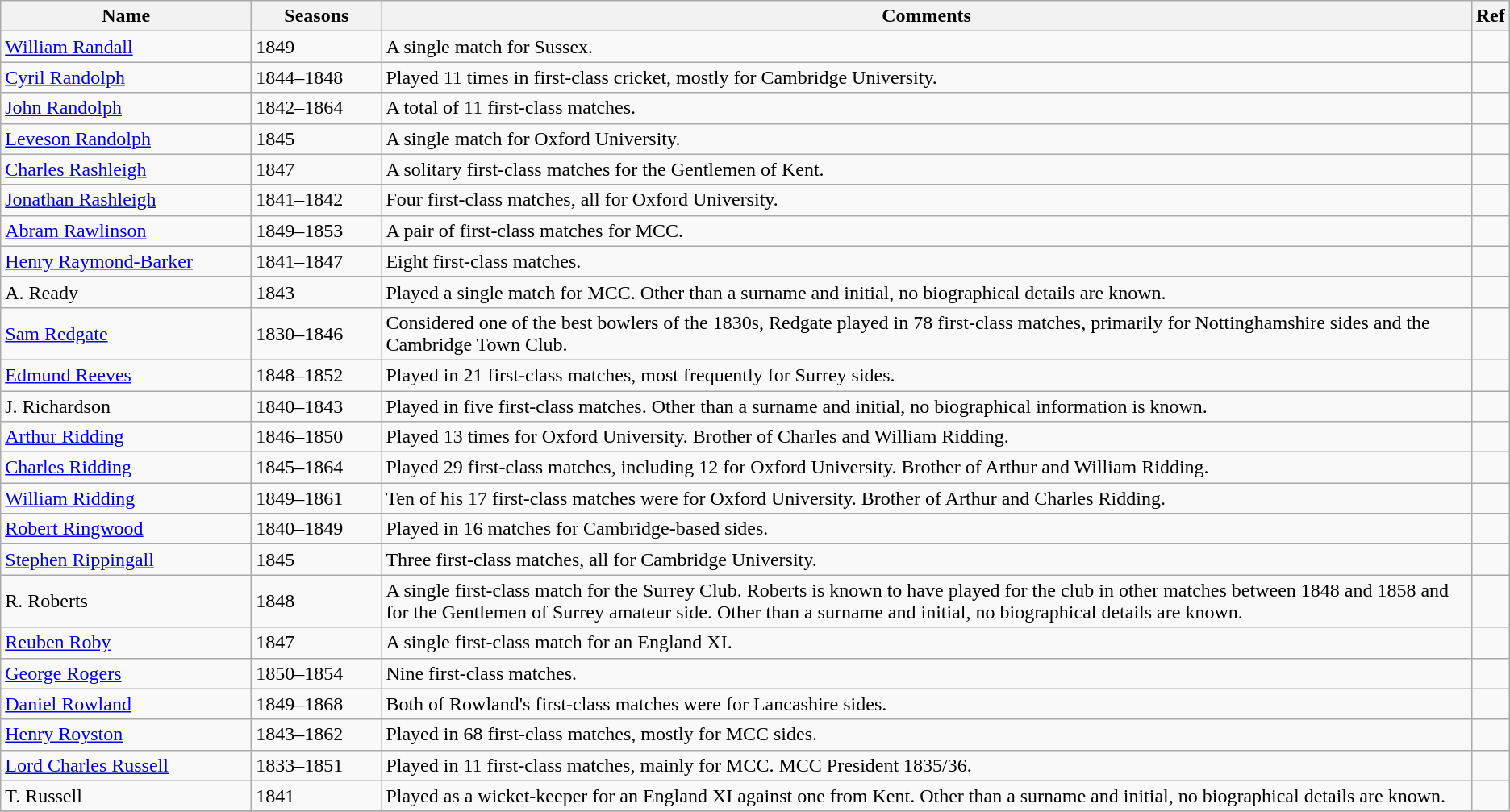<table class="wikitable">
<tr>
<th style="width:200px">Name</th>
<th style="width: 100px">Seasons</th>
<th>Comments</th>
<th>Ref</th>
</tr>
<tr>
<td><a href='#'>William Randall</a></td>
<td>1849</td>
<td>A single match for Sussex.</td>
<td></td>
</tr>
<tr>
<td><a href='#'>Cyril Randolph</a></td>
<td>1844–1848</td>
<td>Played 11 times in first-class cricket, mostly for Cambridge University.</td>
<td></td>
</tr>
<tr>
<td><a href='#'>John Randolph</a></td>
<td>1842–1864</td>
<td>A total of 11 first-class matches.</td>
<td></td>
</tr>
<tr>
<td><a href='#'>Leveson Randolph</a></td>
<td>1845</td>
<td>A single match for Oxford University.</td>
<td></td>
</tr>
<tr>
<td><a href='#'>Charles Rashleigh</a></td>
<td>1847</td>
<td>A solitary first-class matches for the Gentlemen of Kent.</td>
<td></td>
</tr>
<tr>
<td><a href='#'>Jonathan Rashleigh</a></td>
<td>1841–1842</td>
<td>Four first-class matches, all for Oxford University.</td>
<td></td>
</tr>
<tr>
<td><a href='#'>Abram Rawlinson</a></td>
<td>1849–1853</td>
<td>A pair of first-class matches for MCC.</td>
<td></td>
</tr>
<tr>
<td><a href='#'>Henry Raymond-Barker</a></td>
<td>1841–1847</td>
<td>Eight first-class matches.</td>
<td></td>
</tr>
<tr>
<td>A. Ready</td>
<td>1843</td>
<td>Played a single match for MCC. Other than a surname and initial, no biographical details are known.</td>
<td></td>
</tr>
<tr>
<td><a href='#'>Sam Redgate</a></td>
<td>1830–1846</td>
<td>Considered one of the best bowlers of the 1830s, Redgate played in 78 first-class matches, primarily for Nottinghamshire sides and the Cambridge Town Club.</td>
<td></td>
</tr>
<tr>
<td><a href='#'>Edmund Reeves</a></td>
<td>1848–1852</td>
<td>Played in 21 first-class matches, most frequently for Surrey sides.</td>
<td></td>
</tr>
<tr>
<td>J. Richardson</td>
<td>1840–1843</td>
<td>Played in five first-class matches. Other than a surname and initial, no biographical information is known.</td>
<td></td>
</tr>
<tr>
<td><a href='#'>Arthur Ridding</a></td>
<td>1846–1850</td>
<td>Played 13 times for Oxford University. Brother of Charles and William Ridding.</td>
<td></td>
</tr>
<tr>
<td><a href='#'>Charles Ridding</a></td>
<td>1845–1864</td>
<td>Played 29 first-class matches, including 12 for Oxford University. Brother of Arthur and William Ridding.</td>
<td></td>
</tr>
<tr>
<td><a href='#'>William Ridding</a></td>
<td>1849–1861</td>
<td>Ten of his 17 first-class matches were for Oxford University. Brother of Arthur and Charles Ridding.</td>
<td></td>
</tr>
<tr>
<td><a href='#'>Robert Ringwood</a></td>
<td>1840–1849</td>
<td>Played in 16 matches for Cambridge-based sides.</td>
<td></td>
</tr>
<tr>
<td><a href='#'>Stephen Rippingall</a></td>
<td>1845</td>
<td>Three first-class matches, all for Cambridge University.</td>
<td></td>
</tr>
<tr>
<td>R. Roberts</td>
<td>1848</td>
<td>A single first-class match for the Surrey Club. Roberts is known to have played for the club in other matches between 1848 and 1858 and for the Gentlemen of Surrey amateur side. Other than a surname and initial, no biographical details are known.</td>
<td></td>
</tr>
<tr>
<td><a href='#'>Reuben Roby</a></td>
<td>1847</td>
<td>A single first-class match for an England XI.</td>
<td></td>
</tr>
<tr>
<td><a href='#'>George Rogers</a></td>
<td>1850–1854</td>
<td>Nine first-class matches.</td>
<td></td>
</tr>
<tr>
<td><a href='#'>Daniel Rowland</a></td>
<td>1849–1868</td>
<td>Both of Rowland's first-class matches were for Lancashire sides.</td>
<td></td>
</tr>
<tr>
<td><a href='#'>Henry Royston</a></td>
<td>1843–1862</td>
<td>Played in 68 first-class matches, mostly for MCC sides.</td>
<td></td>
</tr>
<tr>
<td><a href='#'>Lord Charles Russell</a></td>
<td>1833–1851</td>
<td>Played in 11 first-class matches, mainly for MCC. MCC President 1835/36.</td>
<td></td>
</tr>
<tr>
<td>T. Russell</td>
<td>1841</td>
<td>Played as a wicket-keeper for an England XI against one from Kent. Other than a surname and initial, no biographical details are known.</td>
<td></td>
</tr>
<tr>
</tr>
</table>
